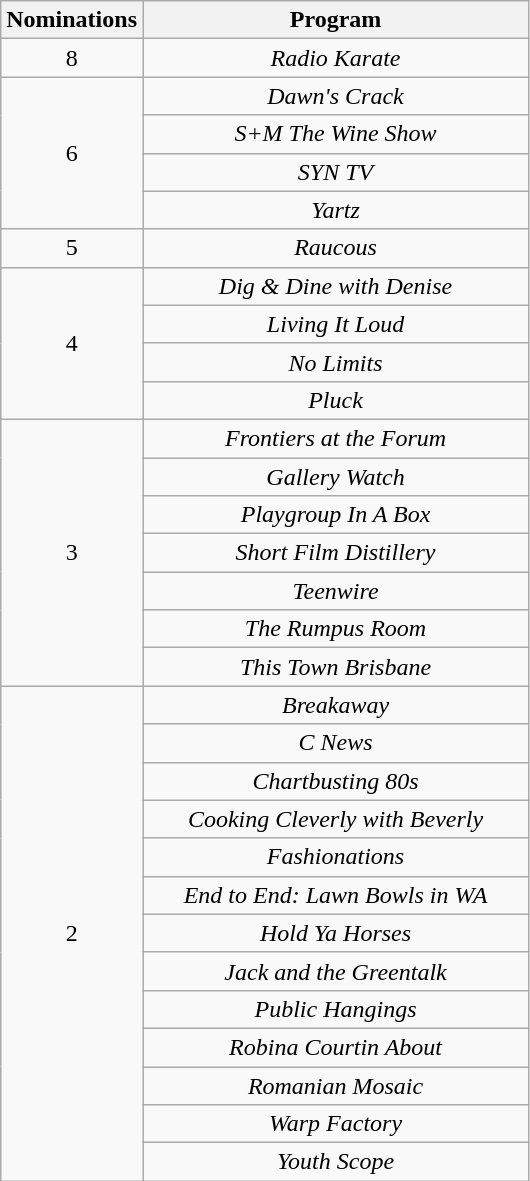<table class="wikitable" style="text-align:center;">
<tr>
<th scope="col" width="50">Nominations</th>
<th scope="col" width="250">Program</th>
</tr>
<tr>
<td>8</td>
<td><em>Radio Karate</em></td>
</tr>
<tr>
<td rowspan=4 style="text-align:center;">6</td>
<td><em>Dawn's Crack</em></td>
</tr>
<tr>
<td><em>S+M The Wine Show</em></td>
</tr>
<tr>
<td><em>SYN TV</em></td>
</tr>
<tr>
<td><em>Yartz</em></td>
</tr>
<tr>
<td>5</td>
<td><em>Raucous</em></td>
</tr>
<tr>
<td rowspan=4 style="text-align:center;">4</td>
<td><em>Dig & Dine with Denise</em></td>
</tr>
<tr>
<td><em>Living It Loud</em></td>
</tr>
<tr>
<td><em>No Limits</em></td>
</tr>
<tr>
<td><em>Pluck</em></td>
</tr>
<tr>
<td rowspan=7 style="text-align:center;">3</td>
<td><em>Frontiers at the Forum</em></td>
</tr>
<tr>
<td><em>Gallery Watch</em></td>
</tr>
<tr>
<td><em>Playgroup In A Box</em></td>
</tr>
<tr>
<td><em>Short Film Distillery</em></td>
</tr>
<tr>
<td><em>Teenwire</em></td>
</tr>
<tr>
<td><em>The Rumpus Room</em></td>
</tr>
<tr>
<td><em>This Town Brisbane</em></td>
</tr>
<tr>
<td rowspan=13 style="text-align:center;">2</td>
<td><em>Breakaway</em></td>
</tr>
<tr>
<td><em>C News</em></td>
</tr>
<tr>
<td><em>Chartbusting 80s</em></td>
</tr>
<tr>
<td><em>Cooking Cleverly with Beverly</em></td>
</tr>
<tr>
<td><em>Fashionations</em></td>
</tr>
<tr>
<td><em>End to End: Lawn Bowls in WA</em></td>
</tr>
<tr>
<td><em>Hold Ya Horses</em></td>
</tr>
<tr>
<td><em>Jack and the Greentalk</em></td>
</tr>
<tr>
<td><em>Public Hangings</em></td>
</tr>
<tr>
<td><em>Robina Courtin About</em></td>
</tr>
<tr>
<td><em>Romanian Mosaic</em></td>
</tr>
<tr>
<td><em>Warp Factory</em></td>
</tr>
<tr>
<td><em>Youth Scope</em></td>
</tr>
</table>
